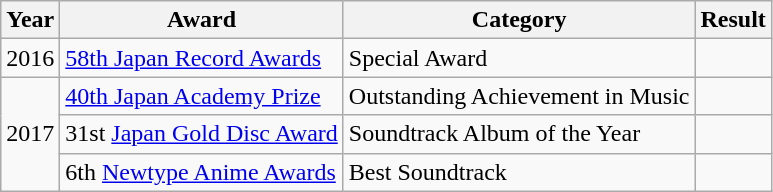<table class="wikitable">
<tr>
<th>Year</th>
<th>Award</th>
<th>Category</th>
<th>Result</th>
</tr>
<tr>
<td align="center">2016</td>
<td><a href='#'>58th Japan Record Awards</a></td>
<td>Special Award</td>
<td></td>
</tr>
<tr>
<td align="center" rowspan="3">2017</td>
<td><a href='#'>40th Japan Academy Prize</a></td>
<td>Outstanding Achievement in Music</td>
<td></td>
</tr>
<tr>
<td>31st <a href='#'>Japan Gold Disc Award</a></td>
<td>Soundtrack Album of the Year</td>
<td></td>
</tr>
<tr>
<td>6th <a href='#'>Newtype Anime Awards</a></td>
<td>Best Soundtrack</td>
<td></td>
</tr>
</table>
